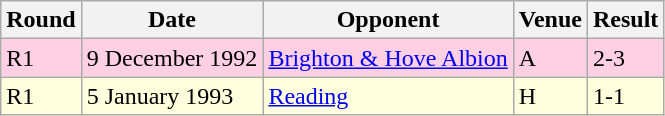<table class="wikitable">
<tr>
<th>Round</th>
<th>Date</th>
<th>Opponent</th>
<th>Venue</th>
<th>Result</th>
</tr>
<tr style="background-color: #ffd0e3;">
<td>R1</td>
<td>9 December 1992</td>
<td><a href='#'>Brighton & Hove Albion</a></td>
<td>A</td>
<td>2-3</td>
</tr>
<tr style="background-color: #ffffdd;">
<td>R1</td>
<td>5 January 1993</td>
<td><a href='#'>Reading</a></td>
<td>H</td>
<td>1-1</td>
</tr>
</table>
